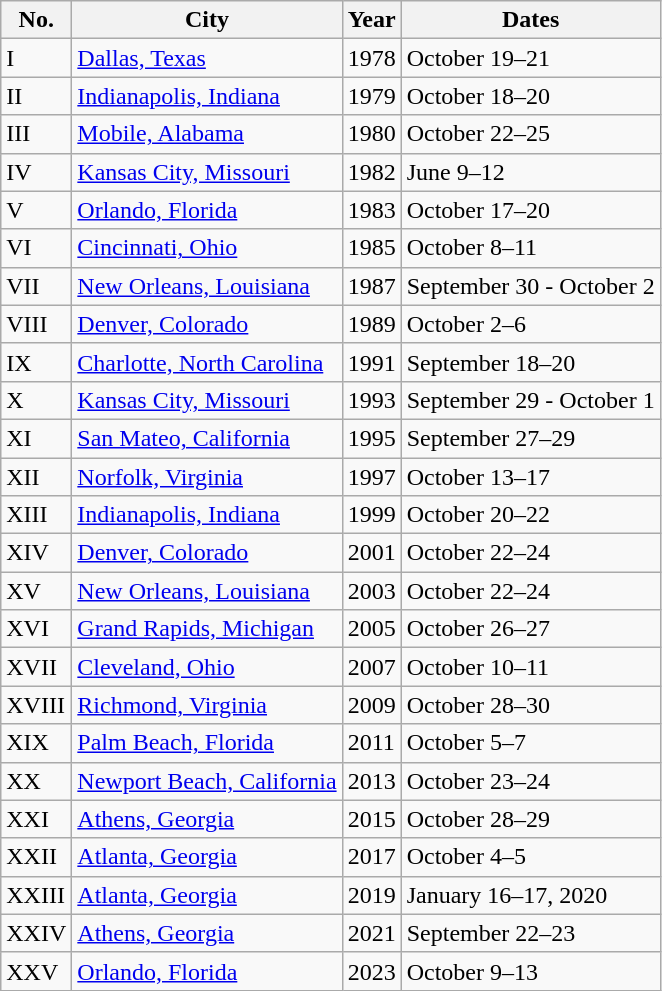<table class="wikitable">
<tr>
<th>No.</th>
<th>City</th>
<th>Year</th>
<th>Dates</th>
</tr>
<tr>
<td>I</td>
<td><a href='#'>Dallas, Texas</a></td>
<td>1978</td>
<td>October 19–21</td>
</tr>
<tr>
<td>II</td>
<td><a href='#'>Indianapolis, Indiana</a></td>
<td>1979</td>
<td>October 18–20</td>
</tr>
<tr>
<td>III</td>
<td><a href='#'>Mobile, Alabama</a></td>
<td>1980</td>
<td>October 22–25</td>
</tr>
<tr>
<td>IV</td>
<td><a href='#'>Kansas City, Missouri</a></td>
<td>1982</td>
<td>June 9–12</td>
</tr>
<tr>
<td>V</td>
<td><a href='#'>Orlando, Florida</a></td>
<td>1983</td>
<td>October 17–20</td>
</tr>
<tr>
<td>VI</td>
<td><a href='#'>Cincinnati, Ohio</a></td>
<td>1985</td>
<td>October 8–11</td>
</tr>
<tr>
<td>VII</td>
<td><a href='#'>New Orleans, Louisiana</a></td>
<td>1987</td>
<td>September 30 - October 2</td>
</tr>
<tr>
<td>VIII</td>
<td><a href='#'>Denver, Colorado</a></td>
<td>1989</td>
<td>October 2–6</td>
</tr>
<tr>
<td>IX</td>
<td><a href='#'>Charlotte, North Carolina</a></td>
<td>1991</td>
<td>September 18–20</td>
</tr>
<tr>
<td>X</td>
<td><a href='#'>Kansas City, Missouri</a></td>
<td>1993</td>
<td>September 29 - October 1</td>
</tr>
<tr>
<td>XI</td>
<td><a href='#'>San Mateo, California</a></td>
<td>1995</td>
<td>September 27–29</td>
</tr>
<tr>
<td>XII</td>
<td><a href='#'>Norfolk, Virginia</a></td>
<td>1997</td>
<td>October 13–17</td>
</tr>
<tr>
<td>XIII</td>
<td><a href='#'>Indianapolis, Indiana</a></td>
<td>1999</td>
<td>October 20–22</td>
</tr>
<tr>
<td>XIV</td>
<td><a href='#'>Denver, Colorado</a></td>
<td>2001</td>
<td>October 22–24</td>
</tr>
<tr>
<td>XV</td>
<td><a href='#'>New Orleans, Louisiana</a></td>
<td>2003</td>
<td>October 22–24</td>
</tr>
<tr>
<td>XVI</td>
<td><a href='#'>Grand Rapids, Michigan</a></td>
<td>2005</td>
<td>October 26–27</td>
</tr>
<tr>
<td>XVII</td>
<td><a href='#'>Cleveland, Ohio</a></td>
<td>2007</td>
<td>October 10–11</td>
</tr>
<tr>
<td>XVIII</td>
<td><a href='#'>Richmond, Virginia</a></td>
<td>2009</td>
<td>October 28–30</td>
</tr>
<tr>
<td>XIX</td>
<td><a href='#'>Palm Beach, Florida</a></td>
<td>2011</td>
<td>October 5–7</td>
</tr>
<tr>
<td>XX</td>
<td><a href='#'>Newport Beach, California</a></td>
<td>2013</td>
<td>October 23–24</td>
</tr>
<tr>
<td>XXI</td>
<td><a href='#'>Athens, Georgia</a></td>
<td>2015</td>
<td>October 28–29</td>
</tr>
<tr>
<td>XXII</td>
<td><a href='#'>Atlanta, Georgia</a></td>
<td>2017</td>
<td>October 4–5</td>
</tr>
<tr>
<td>XXIII</td>
<td><a href='#'>Atlanta, Georgia</a></td>
<td>2019</td>
<td>January 16–17, 2020</td>
</tr>
<tr>
<td>XXIV</td>
<td><a href='#'>Athens, Georgia</a></td>
<td>2021</td>
<td>September 22–23</td>
</tr>
<tr>
<td>XXV</td>
<td><a href='#'>Orlando, Florida</a></td>
<td>2023</td>
<td>October 9–13</td>
</tr>
</table>
